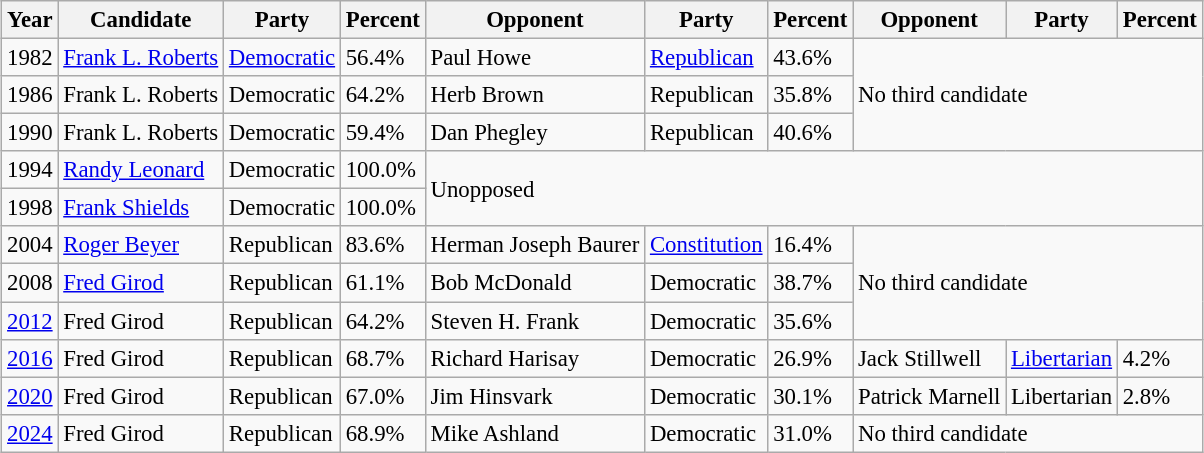<table class="wikitable sortable" style="margin:0.5em auto; font-size:95%;">
<tr>
<th>Year</th>
<th>Candidate</th>
<th>Party</th>
<th>Percent</th>
<th>Opponent</th>
<th>Party</th>
<th>Percent</th>
<th>Opponent</th>
<th>Party</th>
<th>Percent</th>
</tr>
<tr>
<td>1982</td>
<td><a href='#'>Frank L. Roberts</a></td>
<td><a href='#'>Democratic</a></td>
<td>56.4%</td>
<td>Paul Howe</td>
<td><a href='#'>Republican</a></td>
<td>43.6%</td>
<td colspan=3 rowspan=3>No third candidate</td>
</tr>
<tr>
<td>1986</td>
<td>Frank L. Roberts</td>
<td>Democratic</td>
<td>64.2%</td>
<td>Herb Brown</td>
<td>Republican</td>
<td>35.8%</td>
</tr>
<tr>
<td>1990</td>
<td>Frank L. Roberts</td>
<td>Democratic</td>
<td>59.4%</td>
<td>Dan Phegley</td>
<td>Republican</td>
<td>40.6%</td>
</tr>
<tr>
<td>1994</td>
<td><a href='#'>Randy Leonard</a></td>
<td>Democratic</td>
<td>100.0%</td>
<td colspan=6 rowspan=2>Unopposed</td>
</tr>
<tr>
<td>1998</td>
<td><a href='#'>Frank Shields</a></td>
<td>Democratic</td>
<td>100.0%</td>
</tr>
<tr>
<td>2004</td>
<td><a href='#'>Roger Beyer</a></td>
<td>Republican</td>
<td>83.6%</td>
<td>Herman Joseph Baurer</td>
<td><a href='#'>Constitution</a></td>
<td>16.4%</td>
<td colspan=3 rowspan=3>No third candidate</td>
</tr>
<tr>
<td>2008</td>
<td><a href='#'>Fred Girod</a></td>
<td>Republican</td>
<td>61.1%</td>
<td>Bob McDonald</td>
<td>Democratic</td>
<td>38.7%</td>
</tr>
<tr>
<td><a href='#'>2012</a></td>
<td>Fred Girod</td>
<td>Republican</td>
<td>64.2%</td>
<td>Steven H. Frank</td>
<td>Democratic</td>
<td>35.6%</td>
</tr>
<tr>
<td><a href='#'>2016</a></td>
<td>Fred Girod</td>
<td>Republican</td>
<td>68.7%</td>
<td>Richard Harisay</td>
<td>Democratic</td>
<td>26.9%</td>
<td>Jack Stillwell</td>
<td><a href='#'>Libertarian</a></td>
<td>4.2%</td>
</tr>
<tr>
<td><a href='#'>2020</a></td>
<td>Fred Girod</td>
<td>Republican</td>
<td>67.0%</td>
<td>Jim Hinsvark</td>
<td>Democratic</td>
<td>30.1%</td>
<td>Patrick Marnell</td>
<td>Libertarian</td>
<td>2.8%</td>
</tr>
<tr>
<td><a href='#'>2024</a></td>
<td>Fred Girod</td>
<td>Republican</td>
<td>68.9%</td>
<td>Mike Ashland</td>
<td>Democratic</td>
<td>31.0%</td>
<td colspan=3 rowspan=3>No third candidate</td>
</tr>
</table>
